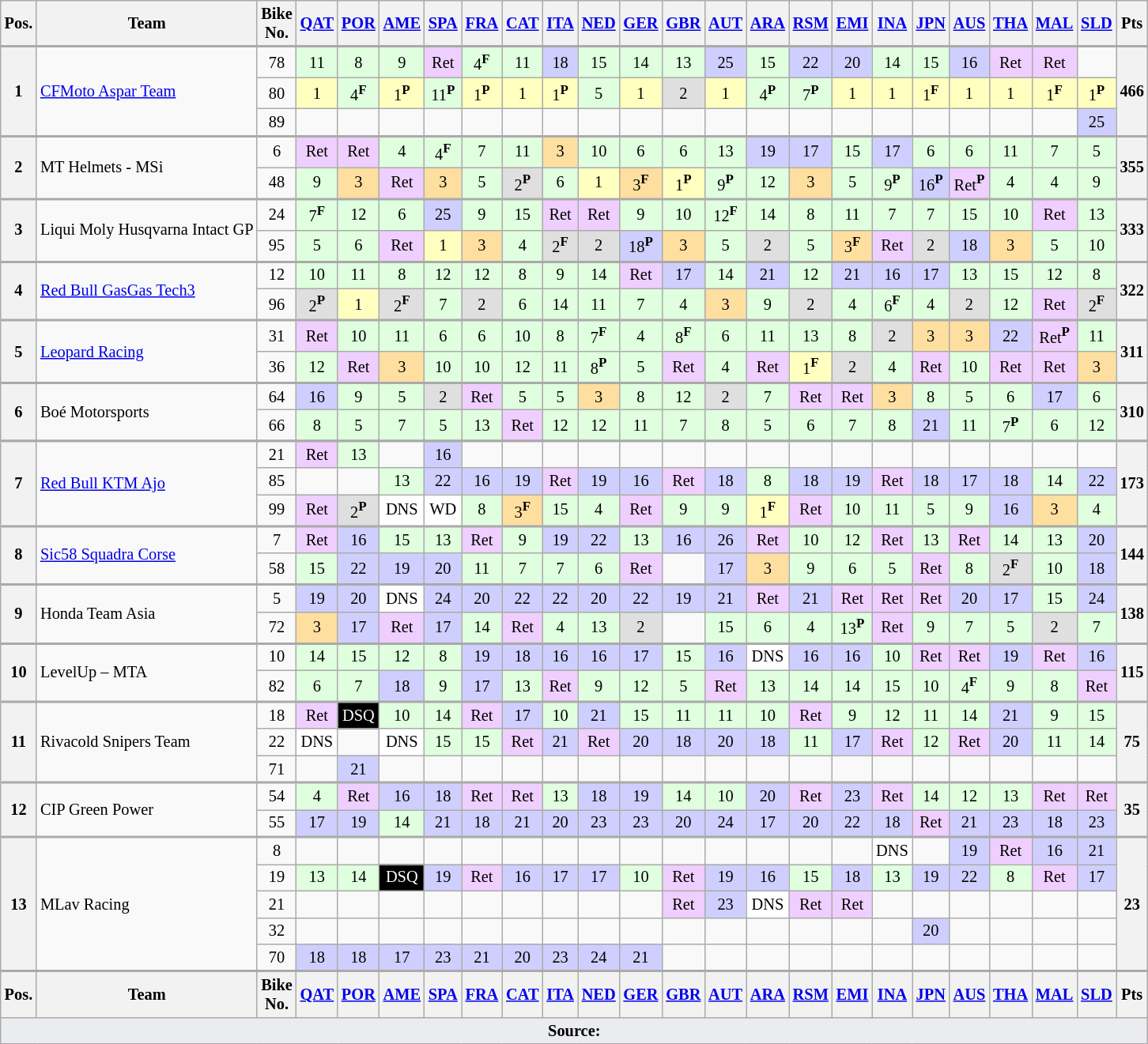<table class="wikitable" style="font-size: 85%; text-align:center">
<tr>
<th valign="middle">Pos.</th>
<th valign="middle">Team</th>
<th valign="middle">Bike<br>No.</th>
<th><a href='#'>QAT</a><br></th>
<th><a href='#'>POR</a><br></th>
<th><a href='#'>AME</a><br></th>
<th><a href='#'>SPA</a><br></th>
<th><a href='#'>FRA</a><br></th>
<th><a href='#'>CAT</a><br></th>
<th><a href='#'>ITA</a><br></th>
<th><a href='#'>NED</a><br></th>
<th><a href='#'>GER</a><br></th>
<th><a href='#'>GBR</a><br></th>
<th><a href='#'>AUT</a><br></th>
<th><a href='#'>ARA</a><br></th>
<th><a href='#'>RSM</a><br></th>
<th><a href='#'>EMI</a><br></th>
<th><a href='#'>INA</a><br></th>
<th><a href='#'>JPN</a><br></th>
<th><a href='#'>AUS</a><br></th>
<th><a href='#'>THA</a><br></th>
<th><a href='#'>MAL</a><br></th>
<th><a href='#'>SLD</a><br></th>
<th valign="middle">Pts</th>
</tr>
<tr style="border-top:2px solid #aaaaaa">
<th rowspan=3>1</th>
<td rowspan=3 align=left> <a href='#'>CFMoto Aspar Team</a></td>
<td>78</td>
<td bgcolor="#dfffdf">11</td>
<td bgcolor="#dfffdf">8</td>
<td bgcolor="#dfffdf">9</td>
<td bgcolor="#efcfff">Ret</td>
<td bgcolor="#dfffdf">4<strong><sup>F</sup></strong></td>
<td bgcolor="#dfffdf">11</td>
<td bgcolor="#cfcfff">18</td>
<td bgcolor="#dfffdf">15</td>
<td bgcolor="#dfffdf">14</td>
<td bgcolor="#dfffdf">13</td>
<td bgcolor="#cfcfff">25</td>
<td bgcolor="#dfffdf">15</td>
<td bgcolor="#cfcfff">22</td>
<td bgcolor="#cfcfff">20</td>
<td bgcolor="#dfffdf">14</td>
<td bgcolor="#dfffdf">15</td>
<td bgcolor="#cfcfff">16</td>
<td bgcolor="#efcfff">Ret</td>
<td bgcolor="#efcfff">Ret</td>
<td></td>
<th rowspan=3>466</th>
</tr>
<tr>
<td>80</td>
<td bgcolor="#ffffbf">1</td>
<td bgcolor="#dfffdf">4<strong><sup>F</sup></strong></td>
<td bgcolor="#ffffbf">1<strong><sup>P</sup></strong></td>
<td bgcolor="#dfffdf">11<strong><sup>P</sup></strong></td>
<td bgcolor="#ffffbf">1<strong><sup>P</sup></strong></td>
<td bgcolor="#ffffbf">1</td>
<td bgcolor="#ffffbf">1<strong><sup>P</sup></strong></td>
<td bgcolor="#dfffdf">5</td>
<td bgcolor="#ffffbf">1</td>
<td bgcolor="#dfdfdf">2</td>
<td bgcolor="#ffffbf">1</td>
<td bgcolor="#dfffdf">4<strong><sup>P</sup></strong></td>
<td bgcolor="#dfffdf">7<strong><sup>P</sup></strong></td>
<td bgcolor="#ffffbf">1</td>
<td bgcolor="#ffffbf">1</td>
<td bgcolor="#ffffbf">1<strong><sup>F</sup></strong></td>
<td bgcolor="#ffffbf">1</td>
<td bgcolor="#ffffbf">1</td>
<td bgcolor="#ffffbf">1<strong><sup>F</sup></strong></td>
<td bgcolor="#ffffbf">1<strong><sup>P</sup></strong></td>
</tr>
<tr>
<td>89</td>
<td></td>
<td></td>
<td></td>
<td></td>
<td></td>
<td></td>
<td></td>
<td></td>
<td></td>
<td></td>
<td></td>
<td></td>
<td></td>
<td></td>
<td></td>
<td></td>
<td></td>
<td></td>
<td></td>
<td bgcolor="#cfcfff">25</td>
</tr>
<tr style="border-top:2px solid #aaaaaa">
<th rowspan=2>2</th>
<td rowspan=2 align=left nowrap> MT Helmets - MSi</td>
<td>6</td>
<td bgcolor="#efcfff">Ret</td>
<td bgcolor="#efcfff">Ret</td>
<td bgcolor="#dfffdf">4</td>
<td bgcolor="#dfffdf">4<strong><sup>F</sup></strong></td>
<td bgcolor="#dfffdf">7</td>
<td bgcolor="#dfffdf">11</td>
<td bgcolor="#ffdf9f">3</td>
<td bgcolor="#dfffdf">10</td>
<td bgcolor="#dfffdf">6</td>
<td bgcolor="#dfffdf">6</td>
<td bgcolor="#dfffdf">13</td>
<td bgcolor="#cfcfff">19</td>
<td bgcolor="#cfcfff">17</td>
<td bgcolor="#dfffdf">15</td>
<td bgcolor="#cfcfff">17</td>
<td bgcolor="#dfffdf">6</td>
<td bgcolor="#dfffdf">6</td>
<td bgcolor="#dfffdf">11</td>
<td bgcolor="#dfffdf">7</td>
<td bgcolor="#dfffdf">5</td>
<th rowspan=2>355</th>
</tr>
<tr>
<td>48</td>
<td bgcolor="#dfffdf">9</td>
<td bgcolor="#ffdf9f">3</td>
<td bgcolor="#efcfff">Ret</td>
<td bgcolor="#ffdf9f">3</td>
<td bgcolor="#dfffdf">5</td>
<td bgcolor="#dfdfdf">2<strong><sup>P</sup></strong></td>
<td bgcolor="#dfffdf">6</td>
<td bgcolor="#ffffbf">1</td>
<td bgcolor="#ffdf9f">3<strong><sup>F</sup></strong></td>
<td bgcolor="#ffffbf">1<strong><sup>P</sup></strong></td>
<td bgcolor="#dfffdf">9<strong><sup>P</sup></strong></td>
<td bgcolor="#dfffdf">12</td>
<td bgcolor="#ffdf9f">3</td>
<td bgcolor="#dfffdf">5</td>
<td bgcolor="#dfffdf">9<strong><sup>P</sup></strong></td>
<td bgcolor="#cfcfff">16<strong><sup>P</sup></strong></td>
<td bgcolor="#efcfff">Ret<strong><sup>P</sup></strong></td>
<td bgcolor="#dfffdf">4</td>
<td bgcolor="#dfffdf">4</td>
<td bgcolor="#dfffdf">9</td>
</tr>
<tr style="border-top:2px solid #aaaaaa">
<th rowspan=2>3</th>
<td rowspan=2 align=left nowrap> Liqui Moly Husqvarna Intact GP</td>
<td>24</td>
<td bgcolor="#dfffdf">7<strong><sup>F</sup></strong></td>
<td bgcolor="#dfffdf">12</td>
<td bgcolor="#dfffdf">6</td>
<td bgcolor="#cfcfff">25</td>
<td bgcolor="#dfffdf">9</td>
<td bgcolor="#dfffdf">15</td>
<td bgcolor="#efcfff">Ret</td>
<td bgcolor="#efcfff">Ret</td>
<td bgcolor="#dfffdf">9</td>
<td bgcolor="#dfffdf">10</td>
<td bgcolor="#dfffdf">12<strong><sup>F</sup></strong></td>
<td bgcolor="#dfffdf">14</td>
<td bgcolor="#dfffdf">8</td>
<td bgcolor="#dfffdf">11</td>
<td bgcolor="#dfffdf">7</td>
<td bgcolor="#dfffdf">7</td>
<td bgcolor="#dfffdf">15</td>
<td bgcolor="#dfffdf">10</td>
<td bgcolor="#efcfff">Ret</td>
<td bgcolor="#dfffdf">13</td>
<th rowspan=2>333</th>
</tr>
<tr>
<td>95</td>
<td bgcolor="#dfffdf">5</td>
<td bgcolor="#dfffdf">6</td>
<td bgcolor="#efcfff">Ret</td>
<td bgcolor="#ffffbf">1</td>
<td bgcolor="#ffdf9f">3</td>
<td bgcolor="#dfffdf">4</td>
<td bgcolor="#dfdfdf">2<strong><sup>F</sup></strong></td>
<td bgcolor="#dfdfdf">2</td>
<td bgcolor="#cfcfff">18<strong><sup>P</sup></strong></td>
<td bgcolor="#ffdf9f">3</td>
<td bgcolor="#dfffdf">5</td>
<td bgcolor="#dfdfdf">2</td>
<td bgcolor="#dfffdf">5</td>
<td bgcolor="#ffdf9f">3<strong><sup>F</sup></strong></td>
<td bgcolor="#efcfff">Ret</td>
<td bgcolor="#dfdfdf">2</td>
<td bgcolor="#cfcfff">18</td>
<td bgcolor="#ffdf9f">3</td>
<td bgcolor="#dfffdf">5</td>
<td bgcolor="#dfffdf">10</td>
</tr>
<tr style="border-top:2px solid #aaaaaa">
<th rowspan=2>4</th>
<td rowspan=2 align=left> <a href='#'>Red Bull GasGas Tech3</a></td>
<td>12</td>
<td bgcolor="#dfffdf">10</td>
<td bgcolor="#dfffdf">11</td>
<td bgcolor="#dfffdf">8</td>
<td bgcolor="#dfffdf">12</td>
<td bgcolor="#dfffdf">12</td>
<td bgcolor="#dfffdf">8</td>
<td bgcolor="#dfffdf">9</td>
<td bgcolor="#dfffdf">14</td>
<td bgcolor="#efcfff">Ret</td>
<td bgcolor="#cfcfff">17</td>
<td bgcolor="#dfffdf">14</td>
<td bgcolor="#cfcfff">21</td>
<td bgcolor="#dfffdf">12</td>
<td bgcolor="#cfcfff">21</td>
<td bgcolor="#cfcfff">16</td>
<td bgcolor="#cfcfff">17</td>
<td bgcolor="#dfffdf">13</td>
<td bgcolor="#dfffdf">15</td>
<td bgcolor="#dfffdf">12</td>
<td bgcolor="#dfffdf">8</td>
<th rowspan=2>322</th>
</tr>
<tr>
<td>96</td>
<td bgcolor="#dfdfdf">2<strong><sup>P</sup></strong></td>
<td bgcolor="#ffffbf">1</td>
<td bgcolor="#dfdfdf">2<strong><sup>F</sup></strong></td>
<td bgcolor="#dfffdf">7</td>
<td bgcolor="#dfdfdf">2</td>
<td bgcolor="#dfffdf">6</td>
<td bgcolor="#dfffdf">14</td>
<td bgcolor="#dfffdf">11</td>
<td bgcolor="#dfffdf">7</td>
<td bgcolor="#dfffdf">4</td>
<td bgcolor="#ffdf9f">3</td>
<td bgcolor="#dfffdf">9</td>
<td bgcolor="#dfdfdf">2</td>
<td bgcolor="#dfffdf">4</td>
<td bgcolor="#dfffdf">6<strong><sup>F</sup></strong></td>
<td bgcolor="#dfffdf">4</td>
<td bgcolor="#dfdfdf">2</td>
<td bgcolor="#dfffdf">12</td>
<td bgcolor="#efcfff">Ret</td>
<td bgcolor="#dfdfdf">2<strong><sup>F</sup></strong></td>
</tr>
<tr style="border-top:2px solid #aaaaaa">
<th rowspan=2>5</th>
<td rowspan=2 align=left> <a href='#'>Leopard Racing</a></td>
<td>31</td>
<td bgcolor="#efcfff">Ret</td>
<td bgcolor="#dfffdf">10</td>
<td bgcolor="#dfffdf">11</td>
<td bgcolor="#dfffdf">6</td>
<td bgcolor="#dfffdf">6</td>
<td bgcolor="#dfffdf">10</td>
<td bgcolor="#dfffdf">8</td>
<td bgcolor="#dfffdf">7<strong><sup>F</sup></strong></td>
<td bgcolor="#dfffdf">4</td>
<td bgcolor="#dfffdf">8<strong><sup>F</sup></strong></td>
<td bgcolor="#dfffdf">6</td>
<td bgcolor="#dfffdf">11</td>
<td bgcolor="#dfffdf">13</td>
<td bgcolor="#dfffdf">8</td>
<td bgcolor="#dfdfdf">2</td>
<td bgcolor="#ffdf9f">3</td>
<td bgcolor="#ffdf9f">3</td>
<td bgcolor="#cfcfff">22</td>
<td bgcolor="#efcfff">Ret<strong><sup>P</sup></strong></td>
<td bgcolor="#dfffdf">11</td>
<th rowspan=2>311</th>
</tr>
<tr>
<td>36</td>
<td bgcolor="#dfffdf">12</td>
<td bgcolor="#efcfff">Ret</td>
<td bgcolor="#ffdf9f">3</td>
<td bgcolor="#dfffdf">10</td>
<td bgcolor="#dfffdf">10</td>
<td bgcolor="#dfffdf">12</td>
<td bgcolor="#dfffdf">11</td>
<td bgcolor="#dfffdf">8<strong><sup>P</sup></strong></td>
<td bgcolor="#dfffdf">5</td>
<td bgcolor="#efcfff">Ret</td>
<td bgcolor="#dfffdf">4</td>
<td bgcolor="#efcfff">Ret</td>
<td bgcolor="#ffffbf">1<strong><sup>F</sup></strong></td>
<td bgcolor="#dfdfdf">2</td>
<td bgcolor="#dfffdf">4</td>
<td bgcolor="#efcfff">Ret</td>
<td bgcolor="#dfffdf">10</td>
<td bgcolor="#efcfff">Ret</td>
<td bgcolor="#efcfff">Ret</td>
<td bgcolor="#ffdf9f">3</td>
</tr>
<tr style="border-top:2px solid #aaaaaa">
<th rowspan=2>6</th>
<td rowspan=2 align=left nowrap> Boé Motorsports</td>
<td>64</td>
<td bgcolor="#cfcfff">16</td>
<td bgcolor="#dfffdf">9</td>
<td bgcolor="#dfffdf">5</td>
<td bgcolor="#dfdfdf">2</td>
<td bgcolor="#efcfff">Ret</td>
<td bgcolor="#dfffdf">5</td>
<td bgcolor="#dfffdf">5</td>
<td bgcolor="#ffdf9f">3</td>
<td bgcolor="#dfffdf">8</td>
<td bgcolor="#dfffdf">12</td>
<td bgcolor="#dfdfdf">2</td>
<td bgcolor="#dfffdf">7</td>
<td bgcolor="#efcfff">Ret</td>
<td bgcolor="#efcfff">Ret</td>
<td bgcolor="#ffdf9f">3</td>
<td bgcolor="#dfffdf">8</td>
<td bgcolor="#dfffdf">5</td>
<td bgcolor="#dfffdf">6</td>
<td bgcolor="#cfcfff">17</td>
<td bgcolor="#dfffdf">6</td>
<th rowspan=2>310</th>
</tr>
<tr>
<td>66</td>
<td bgcolor="#dfffdf">8</td>
<td bgcolor="#dfffdf">5</td>
<td bgcolor="#dfffdf">7</td>
<td bgcolor="#dfffdf">5</td>
<td bgcolor="#dfffdf">13</td>
<td bgcolor="#efcfff">Ret</td>
<td bgcolor="#dfffdf">12</td>
<td bgcolor="#dfffdf">12</td>
<td bgcolor="#dfffdf">11</td>
<td bgcolor="#dfffdf">7</td>
<td bgcolor="#dfffdf">8</td>
<td bgcolor="#dfffdf">5</td>
<td bgcolor="#dfffdf">6</td>
<td bgcolor="#dfffdf">7</td>
<td bgcolor="#dfffdf">8</td>
<td bgcolor="#cfcfff">21</td>
<td bgcolor="#dfffdf">11</td>
<td bgcolor="#dfffdf">7<strong><sup>P</sup></strong></td>
<td bgcolor="#dfffdf">6</td>
<td bgcolor="#dfffdf">12</td>
</tr>
<tr>
</tr>
<tr style="border-top:2px solid #aaaaaa">
<th rowspan=3>7</th>
<td rowspan=3 align=left> <a href='#'>Red Bull KTM Ajo</a></td>
<td>21</td>
<td bgcolor="#efcfff">Ret</td>
<td bgcolor="#dfffdf">13</td>
<td></td>
<td bgcolor="#cfcfff">16</td>
<td></td>
<td></td>
<td></td>
<td></td>
<td></td>
<td></td>
<td></td>
<td></td>
<td></td>
<td></td>
<td></td>
<td></td>
<td></td>
<td></td>
<td></td>
<td></td>
<th rowspan=3>173</th>
</tr>
<tr>
<td>85</td>
<td></td>
<td></td>
<td bgcolor="#dfffdf">13</td>
<td bgcolor="#cfcfff">22</td>
<td bgcolor="#cfcfff">16</td>
<td bgcolor="#cfcfff">19</td>
<td bgcolor="#efcfff">Ret</td>
<td bgcolor="#cfcfff">19</td>
<td bgcolor="#cfcfff">16</td>
<td bgcolor="#efcfff">Ret</td>
<td bgcolor="#cfcfff">18</td>
<td bgcolor="#dfffdf">8</td>
<td bgcolor="#cfcfff">18</td>
<td bgcolor="#cfcfff">19</td>
<td bgcolor="#efcfff">Ret</td>
<td bgcolor="#cfcfff">18</td>
<td bgcolor="#cfcfff">17</td>
<td bgcolor="#cfcfff">18</td>
<td bgcolor="#dfffdf">14</td>
<td bgcolor="#cfcfff">22</td>
</tr>
<tr>
<td>99</td>
<td bgcolor="#efcfff">Ret</td>
<td bgcolor="#dfdfdf">2<strong><sup>P</sup></strong></td>
<td bgcolor="#ffffff">DNS</td>
<td bgcolor="#ffffff">WD</td>
<td bgcolor="#dfffdf">8</td>
<td bgcolor="#ffdf9f">3<strong><sup>F</sup></strong></td>
<td bgcolor="#dfffdf">15</td>
<td bgcolor="#dfffdf">4</td>
<td bgcolor="#efcfff">Ret</td>
<td bgcolor="#dfffdf">9</td>
<td bgcolor="#dfffdf">9</td>
<td bgcolor="#ffffbf">1<strong><sup>F</sup></strong></td>
<td bgcolor="#efcfff">Ret</td>
<td bgcolor="#dfffdf">10</td>
<td bgcolor="#dfffdf">11</td>
<td bgcolor="#dfffdf">5</td>
<td bgcolor="#dfffdf">9</td>
<td bgcolor="#cfcfff">16</td>
<td bgcolor="#ffdf9f">3</td>
<td bgcolor="#dfffdf">4</td>
</tr>
<tr style="border-top:2px solid #aaaaaa">
<th rowspan=2>8</th>
<td rowspan=2 align=left> <a href='#'>Sic58 Squadra Corse</a></td>
<td>7</td>
<td bgcolor="#efcfff">Ret</td>
<td bgcolor="#cfcfff">16</td>
<td bgcolor="#dfffdf">15</td>
<td bgcolor="#dfffdf">13</td>
<td bgcolor="#efcfff">Ret</td>
<td bgcolor="#dfffdf">9</td>
<td bgcolor="#cfcfff">19</td>
<td bgcolor="#cfcfff">22</td>
<td bgcolor="#dfffdf">13</td>
<td bgcolor="#cfcfff">16</td>
<td bgcolor="#cfcfff">26</td>
<td bgcolor="#efcfff">Ret</td>
<td bgcolor="#dfffdf">10</td>
<td bgcolor="#dfffdf">12</td>
<td bgcolor="#efcfff">Ret</td>
<td bgcolor="#dfffdf">13</td>
<td bgcolor="#efcfff">Ret</td>
<td bgcolor="#dfffdf">14</td>
<td bgcolor="#dfffdf">13</td>
<td bgcolor="#cfcfff">20</td>
<th rowspan=2>144</th>
</tr>
<tr>
<td>58</td>
<td bgcolor="#dfffdf">15</td>
<td bgcolor="#cfcfff">22</td>
<td bgcolor="#cfcfff">19</td>
<td bgcolor="#cfcfff">20</td>
<td bgcolor="#dfffdf">11</td>
<td bgcolor="#dfffdf">7</td>
<td bgcolor="#dfffdf">7</td>
<td bgcolor="#dfffdf">6</td>
<td bgcolor="#efcfff">Ret</td>
<td></td>
<td bgcolor="#cfcfff">17</td>
<td bgcolor="#ffdf9f">3</td>
<td bgcolor="#dfffdf">9</td>
<td bgcolor="#dfffdf">6</td>
<td bgcolor="#dfffdf">5</td>
<td bgcolor="#efcfff">Ret</td>
<td bgcolor="#dfffdf">8</td>
<td bgcolor="#dfdfdf">2<strong><sup>F</sup></strong></td>
<td bgcolor="#dfffdf">10</td>
<td bgcolor="#cfcfff">18</td>
</tr>
<tr style="border-top:2px solid #aaaaaa">
<th rowspan=2>9</th>
<td rowspan=2 align=left> Honda Team Asia</td>
<td>5</td>
<td bgcolor="#cfcfff">19</td>
<td bgcolor="#cfcfff">20</td>
<td bgcolor="#ffffff">DNS</td>
<td bgcolor="#cfcfff">24</td>
<td bgcolor="#cfcfff">20</td>
<td bgcolor="#cfcfff">22</td>
<td bgcolor="#cfcfff">22</td>
<td bgcolor="#cfcfff">20</td>
<td bgcolor="#cfcfff">22</td>
<td bgcolor="#cfcfff">19</td>
<td bgcolor="#cfcfff">21</td>
<td bgcolor="#efcfff">Ret</td>
<td bgcolor="#cfcfff">21</td>
<td bgcolor="#efcfff">Ret</td>
<td bgcolor="#efcfff">Ret</td>
<td bgcolor="#efcfff">Ret</td>
<td bgcolor="#cfcfff">20</td>
<td bgcolor="#cfcfff">17</td>
<td bgcolor="#dfffdf">15</td>
<td bgcolor="#cfcfff">24</td>
<th rowspan=2>138</th>
</tr>
<tr>
<td>72</td>
<td bgcolor="#ffdf9f">3</td>
<td bgcolor="#cfcfff">17</td>
<td bgcolor="#efcfff">Ret</td>
<td bgcolor="#cfcfff">17</td>
<td bgcolor="#dfffdf">14</td>
<td bgcolor="#efcfff">Ret</td>
<td bgcolor="#dfffdf">4</td>
<td bgcolor="#dfffdf">13</td>
<td bgcolor="#dfdfdf">2</td>
<td></td>
<td bgcolor="#dfffdf">15</td>
<td bgcolor="#dfffdf">6</td>
<td bgcolor="#dfffdf">4</td>
<td bgcolor="#dfffdf">13<strong><sup>P</sup></strong></td>
<td bgcolor="#efcfff">Ret</td>
<td bgcolor="#dfffdf">9</td>
<td bgcolor="#dfffdf">7</td>
<td bgcolor="#dfffdf">5</td>
<td bgcolor="#dfdfdf">2</td>
<td bgcolor="#dfffdf">7</td>
</tr>
<tr style="border-top:2px solid #aaaaaa">
<th rowspan=2>10</th>
<td rowspan=2 align=left> LevelUp – MTA</td>
<td>10</td>
<td bgcolor="#dfffdf">14</td>
<td bgcolor="#dfffdf">15</td>
<td bgcolor="#dfffdf">12</td>
<td bgcolor="#dfffdf">8</td>
<td bgcolor="#cfcfff">19</td>
<td bgcolor="#cfcfff">18</td>
<td bgcolor="#cfcfff">16</td>
<td bgcolor="#cfcfff">16</td>
<td bgcolor="#cfcfff">17</td>
<td bgcolor="#dfffdf">15</td>
<td bgcolor="#cfcfff">16</td>
<td bgcolor="#ffffff">DNS</td>
<td bgcolor="#cfcfff">16</td>
<td bgcolor="#cfcfff">16</td>
<td bgcolor="#dfffdf">10</td>
<td bgcolor="#efcfff">Ret</td>
<td bgcolor="#efcfff">Ret</td>
<td bgcolor="#cfcfff">19</td>
<td bgcolor="#efcfff">Ret</td>
<td bgcolor="#cfcfff">16</td>
<th rowspan=2>115</th>
</tr>
<tr>
<td>82</td>
<td bgcolor="#dfffdf">6</td>
<td bgcolor="#dfffdf">7</td>
<td bgcolor="#cfcfff">18</td>
<td bgcolor="#dfffdf">9</td>
<td bgcolor="#cfcfff">17</td>
<td bgcolor="#dfffdf">13</td>
<td bgcolor="#efcfff">Ret</td>
<td bgcolor="#dfffdf">9</td>
<td bgcolor="#dfffdf">12</td>
<td bgcolor="#dfffdf">5</td>
<td bgcolor="#efcfff">Ret</td>
<td bgcolor="#dfffdf">13</td>
<td bgcolor="#dfffdf">14</td>
<td bgcolor="#dfffdf">14</td>
<td bgcolor="#dfffdf">15</td>
<td bgcolor="#dfffdf">10</td>
<td bgcolor="#dfffdf">4<strong><sup>F</sup></strong></td>
<td bgcolor="#dfffdf">9</td>
<td bgcolor="#dfffdf">8</td>
<td bgcolor="#efcfff">Ret</td>
</tr>
<tr style="border-top:2px solid #aaaaaa">
<th rowspan=3>11</th>
<td rowspan=3 align=left> Rivacold Snipers Team</td>
<td>18</td>
<td bgcolor="#efcfff">Ret</td>
<td style="background:black; color:white;">DSQ</td>
<td bgcolor="#dfffdf">10</td>
<td bgcolor="#dfffdf">14</td>
<td bgcolor="#efcfff">Ret</td>
<td bgcolor="#cfcfff">17</td>
<td bgcolor="#dfffdf">10</td>
<td bgcolor="#cfcfff">21</td>
<td bgcolor="#dfffdf">15</td>
<td bgcolor="#dfffdf">11</td>
<td bgcolor="#dfffdf">11</td>
<td bgcolor="#dfffdf">10</td>
<td bgcolor="#efcfff">Ret</td>
<td bgcolor="#dfffdf">9</td>
<td bgcolor="#dfffdf">12</td>
<td bgcolor="#dfffdf">11</td>
<td bgcolor="#dfffdf">14</td>
<td bgcolor="#cfcfff">21</td>
<td bgcolor="#dfffdf">9</td>
<td bgcolor="#dfffdf">15</td>
<th rowspan=3>75</th>
</tr>
<tr>
<td>22</td>
<td bgcolor="#ffffff">DNS</td>
<td></td>
<td bgcolor="#ffffff">DNS</td>
<td bgcolor="#dfffdf">15</td>
<td bgcolor="#dfffdf">15</td>
<td bgcolor="#efcfff">Ret</td>
<td bgcolor="#cfcfff">21</td>
<td bgcolor="#efcfff">Ret</td>
<td bgcolor="#cfcfff">20</td>
<td bgcolor="#cfcfff">18</td>
<td bgcolor="#cfcfff">20</td>
<td bgcolor="#cfcfff">18</td>
<td bgcolor="#dfffdf">11</td>
<td bgcolor="#cfcfff">17</td>
<td bgcolor="#efcfff">Ret</td>
<td bgcolor="#dfffdf">12</td>
<td bgcolor="#efcfff">Ret</td>
<td bgcolor="#cfcfff">20</td>
<td bgcolor="#dfffdf">11</td>
<td bgcolor="#dfffdf">14</td>
</tr>
<tr>
<td>71</td>
<td></td>
<td bgcolor="#cfcfff">21</td>
<td></td>
<td></td>
<td></td>
<td></td>
<td></td>
<td></td>
<td></td>
<td></td>
<td></td>
<td></td>
<td></td>
<td></td>
<td></td>
<td></td>
<td></td>
<td></td>
<td></td>
<td></td>
</tr>
<tr style="border-top:2px solid #aaaaaa">
<th rowspan=2>12</th>
<td rowspan=2 align=left> CIP Green Power</td>
<td>54</td>
<td bgcolor="#dfffdf">4</td>
<td bgcolor="#efcfff">Ret</td>
<td bgcolor="#cfcfff">16</td>
<td bgcolor="#cfcfff">18</td>
<td bgcolor="#efcfff">Ret</td>
<td bgcolor="#efcfff">Ret</td>
<td bgcolor="#dfffdf">13</td>
<td bgcolor="#cfcfff">18</td>
<td bgcolor="#cfcfff">19</td>
<td bgcolor="#dfffdf">14</td>
<td bgcolor="#dfffdf">10</td>
<td bgcolor="#cfcfff">20</td>
<td bgcolor="#efcfff">Ret</td>
<td bgcolor="#cfcfff">23</td>
<td bgcolor="#efcfff">Ret</td>
<td bgcolor="#dfffdf">14</td>
<td bgcolor="#dfffdf">12</td>
<td bgcolor="#dfffdf">13</td>
<td bgcolor="#efcfff">Ret</td>
<td bgcolor="#efcfff">Ret</td>
<th rowspan=2>35</th>
</tr>
<tr>
<td>55</td>
<td bgcolor="#cfcfff">17</td>
<td bgcolor="#cfcfff">19</td>
<td bgcolor="#dfffdf">14</td>
<td bgcolor="#cfcfff">21</td>
<td bgcolor="#cfcfff">18</td>
<td bgcolor="#cfcfff">21</td>
<td bgcolor="#cfcfff">20</td>
<td bgcolor="#cfcfff">23</td>
<td bgcolor="#cfcfff">23</td>
<td bgcolor="#cfcfff">20</td>
<td bgcolor="#cfcfff">24</td>
<td bgcolor="#cfcfff">17</td>
<td bgcolor="#cfcfff">20</td>
<td bgcolor="#cfcfff">22</td>
<td bgcolor="#cfcfff">18</td>
<td bgcolor="#efcfff">Ret</td>
<td bgcolor="#cfcfff">21</td>
<td bgcolor="#cfcfff">23</td>
<td bgcolor="#cfcfff">18</td>
<td bgcolor="#cfcfff">23</td>
</tr>
<tr style="border-top:2px solid #aaaaaa">
<th rowspan=5>13</th>
<td rowspan=5 align=left> MLav Racing</td>
<td>8</td>
<td></td>
<td></td>
<td></td>
<td></td>
<td></td>
<td></td>
<td></td>
<td></td>
<td></td>
<td></td>
<td></td>
<td></td>
<td></td>
<td></td>
<td bgcolor="#ffffff">DNS</td>
<td></td>
<td bgcolor="#cfcfff">19</td>
<td bgcolor="#efcfff">Ret</td>
<td bgcolor="#cfcfff">16</td>
<td bgcolor="#cfcfff">21</td>
<th rowspan=5>23</th>
</tr>
<tr>
<td>19</td>
<td bgcolor="#dfffdf">13</td>
<td bgcolor="#dfffdf">14</td>
<td style="background:black; color:white;">DSQ</td>
<td bgcolor="#cfcfff">19</td>
<td bgcolor="#efcfff">Ret</td>
<td bgcolor="#cfcfff">16</td>
<td bgcolor="#cfcfff">17</td>
<td bgcolor="#cfcfff">17</td>
<td bgcolor="#dfffdf">10</td>
<td bgcolor="#efcfff">Ret</td>
<td bgcolor="#cfcfff">19</td>
<td bgcolor="#cfcfff">16</td>
<td bgcolor="#dfffdf">15</td>
<td bgcolor="#cfcfff">18</td>
<td bgcolor="#dfffdf">13</td>
<td bgcolor="#cfcfff">19</td>
<td bgcolor="#cfcfff">22</td>
<td bgcolor="#dfffdf">8</td>
<td bgcolor="#efcfff">Ret</td>
<td bgcolor="#cfcfff">17</td>
</tr>
<tr>
<td>21</td>
<td></td>
<td></td>
<td></td>
<td></td>
<td></td>
<td></td>
<td></td>
<td></td>
<td></td>
<td bgcolor="#efcfff">Ret</td>
<td bgcolor="#cfcfff">23</td>
<td bgcolor="#ffffff">DNS</td>
<td bgcolor="#efcfff">Ret</td>
<td bgcolor="#efcfff">Ret</td>
<td></td>
<td></td>
<td></td>
<td></td>
<td></td>
<td></td>
</tr>
<tr>
<td>32</td>
<td></td>
<td></td>
<td></td>
<td></td>
<td></td>
<td></td>
<td></td>
<td></td>
<td></td>
<td></td>
<td></td>
<td></td>
<td></td>
<td></td>
<td></td>
<td bgcolor="#cfcfff">20</td>
<td></td>
<td></td>
<td></td>
<td></td>
</tr>
<tr>
<td>70</td>
<td bgcolor="#cfcfff">18</td>
<td bgcolor="#cfcfff">18</td>
<td bgcolor="#cfcfff">17</td>
<td bgcolor="#cfcfff">23</td>
<td bgcolor="#cfcfff">21</td>
<td bgcolor="#cfcfff">20</td>
<td bgcolor="#cfcfff">23</td>
<td bgcolor="#cfcfff">24</td>
<td bgcolor="#cfcfff">21</td>
<td></td>
<td></td>
<td></td>
<td></td>
<td></td>
<td></td>
<td></td>
<td></td>
<td></td>
<td></td>
<td></td>
</tr>
<tr style="border-top:2px solid #aaaaaa">
<th valign="middle">Pos.</th>
<th valign="middle">Team</th>
<th valign="middle">Bike<br>No.</th>
<th><a href='#'>QAT</a><br></th>
<th><a href='#'>POR</a><br></th>
<th><a href='#'>AME</a><br></th>
<th><a href='#'>SPA</a><br></th>
<th><a href='#'>FRA</a><br></th>
<th><a href='#'>CAT</a><br></th>
<th><a href='#'>ITA</a><br></th>
<th><a href='#'>NED</a><br></th>
<th><a href='#'>GER</a><br></th>
<th><a href='#'>GBR</a><br></th>
<th><a href='#'>AUT</a><br></th>
<th><a href='#'>ARA</a><br></th>
<th><a href='#'>RSM</a><br></th>
<th><a href='#'>EMI</a><br></th>
<th><a href='#'>INA</a><br></th>
<th><a href='#'>JPN</a><br></th>
<th><a href='#'>AUS</a><br></th>
<th><a href='#'>THA</a><br></th>
<th><a href='#'>MAL</a><br></th>
<th><a href='#'>SLD</a><br></th>
<th valign="middle">Pts</th>
</tr>
<tr>
<td colspan="24" style="background-color:#EAECF0;text-align:center"><strong>Source:</strong></td>
</tr>
</table>
